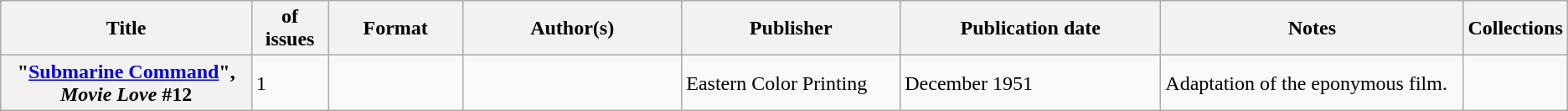<table class="wikitable">
<tr>
<th>Title</th>
<th style="width:40pt"> of issues</th>
<th style="width:75pt">Format</th>
<th style="width:125pt">Author(s)</th>
<th style="width:125pt">Publisher</th>
<th style="width:150pt">Publication date</th>
<th style="width:175pt">Notes</th>
<th>Collections</th>
</tr>
<tr>
<th>"<a href='#'>Submarine Command</a>", <em>Movie Love</em> #12</th>
<td>1</td>
<td></td>
<td></td>
<td>Eastern Color Printing</td>
<td>December 1951</td>
<td>Adaptation of the eponymous film.</td>
<td></td>
</tr>
</table>
